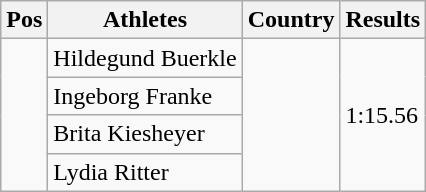<table class="wikitable">
<tr>
<th>Pos</th>
<th>Athletes</th>
<th>Country</th>
<th>Results</th>
</tr>
<tr>
<td rowspan="4"></td>
<td>Hildegund Buerkle</td>
<td rowspan="4"></td>
<td rowspan="4">1:15.56</td>
</tr>
<tr>
<td>Ingeborg Franke</td>
</tr>
<tr>
<td>Brita Kiesheyer</td>
</tr>
<tr>
<td>Lydia Ritter</td>
</tr>
</table>
